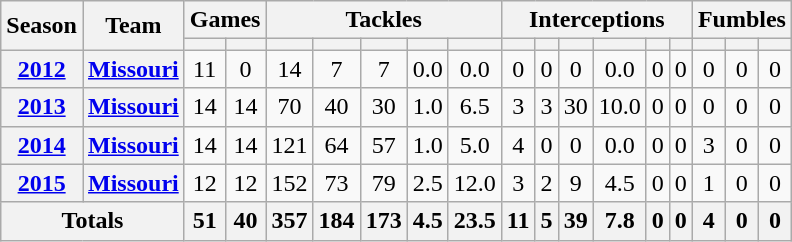<table class="wikitable" style="text-align:center;">
<tr>
<th rowspan="2">Season</th>
<th rowspan="2">Team</th>
<th colspan="2">Games</th>
<th colspan="5">Tackles</th>
<th colspan="6">Interceptions</th>
<th colspan="3">Fumbles</th>
</tr>
<tr>
<th></th>
<th></th>
<th></th>
<th></th>
<th></th>
<th></th>
<th></th>
<th></th>
<th></th>
<th></th>
<th></th>
<th></th>
<th></th>
<th></th>
<th></th>
<th></th>
</tr>
<tr>
<th><a href='#'>2012</a></th>
<th><a href='#'>Missouri</a></th>
<td>11</td>
<td>0</td>
<td>14</td>
<td>7</td>
<td>7</td>
<td>0.0</td>
<td>0.0</td>
<td>0</td>
<td>0</td>
<td>0</td>
<td>0.0</td>
<td>0</td>
<td>0</td>
<td>0</td>
<td>0</td>
<td>0</td>
</tr>
<tr>
<th><a href='#'>2013</a></th>
<th><a href='#'>Missouri</a></th>
<td>14</td>
<td>14</td>
<td>70</td>
<td>40</td>
<td>30</td>
<td>1.0</td>
<td>6.5</td>
<td>3</td>
<td>3</td>
<td>30</td>
<td>10.0</td>
<td>0</td>
<td>0</td>
<td>0</td>
<td>0</td>
<td>0</td>
</tr>
<tr>
<th><a href='#'>2014</a></th>
<th><a href='#'>Missouri</a></th>
<td>14</td>
<td>14</td>
<td>121</td>
<td>64</td>
<td>57</td>
<td>1.0</td>
<td>5.0</td>
<td>4</td>
<td>0</td>
<td>0</td>
<td>0.0</td>
<td>0</td>
<td>0</td>
<td>3</td>
<td>0</td>
<td>0</td>
</tr>
<tr>
<th><a href='#'>2015</a></th>
<th><a href='#'>Missouri</a></th>
<td>12</td>
<td>12</td>
<td>152</td>
<td>73</td>
<td>79</td>
<td>2.5</td>
<td>12.0</td>
<td>3</td>
<td>2</td>
<td>9</td>
<td>4.5</td>
<td>0</td>
<td>0</td>
<td>1</td>
<td>0</td>
<td>0</td>
</tr>
<tr>
<th colspan="2">Totals</th>
<th>51</th>
<th>40</th>
<th>357</th>
<th>184</th>
<th>173</th>
<th>4.5</th>
<th>23.5</th>
<th>11</th>
<th>5</th>
<th>39</th>
<th>7.8</th>
<th>0</th>
<th>0</th>
<th>4</th>
<th>0</th>
<th>0</th>
</tr>
</table>
